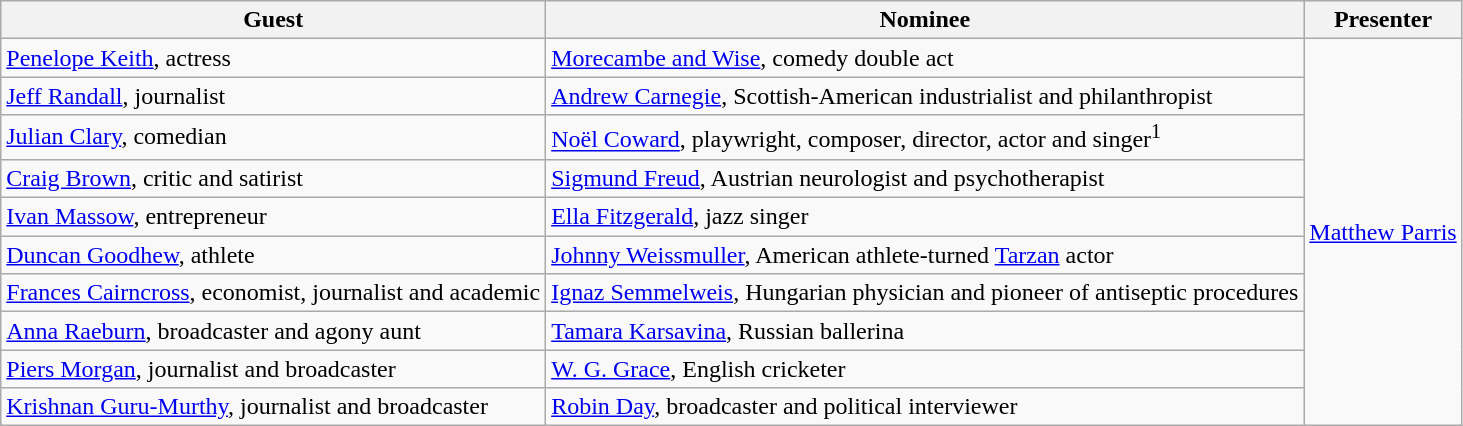<table class="wikitable">
<tr>
<th>Guest</th>
<th>Nominee</th>
<th>Presenter</th>
</tr>
<tr>
<td><a href='#'>Penelope Keith</a>, actress</td>
<td><a href='#'>Morecambe and Wise</a>, comedy double act</td>
<td rowspan="10"><a href='#'>Matthew Parris</a></td>
</tr>
<tr>
<td><a href='#'>Jeff Randall</a>, journalist</td>
<td><a href='#'>Andrew Carnegie</a>, Scottish-American industrialist and philanthropist</td>
</tr>
<tr>
<td><a href='#'>Julian Clary</a>, comedian</td>
<td><a href='#'>Noël Coward</a>, playwright, composer, director, actor and singer<sup>1</sup></td>
</tr>
<tr>
<td><a href='#'>Craig Brown</a>, critic and satirist</td>
<td><a href='#'>Sigmund Freud</a>, Austrian neurologist and psychotherapist</td>
</tr>
<tr>
<td><a href='#'>Ivan Massow</a>, entrepreneur</td>
<td><a href='#'>Ella Fitzgerald</a>, jazz singer</td>
</tr>
<tr>
<td><a href='#'>Duncan Goodhew</a>, athlete</td>
<td><a href='#'>Johnny Weissmuller</a>, American athlete-turned <a href='#'>Tarzan</a> actor</td>
</tr>
<tr>
<td><a href='#'>Frances Cairncross</a>, economist, journalist and academic</td>
<td><a href='#'>Ignaz Semmelweis</a>, Hungarian physician and pioneer of antiseptic procedures</td>
</tr>
<tr>
<td><a href='#'>Anna Raeburn</a>, broadcaster and agony aunt</td>
<td><a href='#'>Tamara Karsavina</a>, Russian ballerina</td>
</tr>
<tr>
<td><a href='#'>Piers Morgan</a>, journalist and broadcaster</td>
<td><a href='#'>W. G. Grace</a>, English cricketer</td>
</tr>
<tr>
<td><a href='#'>Krishnan Guru-Murthy</a>, journalist and broadcaster</td>
<td><a href='#'>Robin Day</a>, broadcaster and political interviewer</td>
</tr>
</table>
